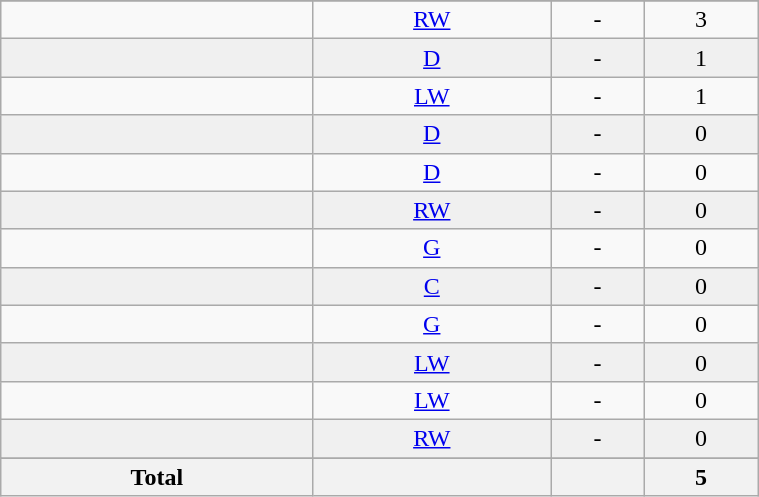<table class="wikitable sortable" width ="40%">
<tr align="center">
</tr>
<tr align="center" bgcolor="">
<td></td>
<td><a href='#'>RW</a></td>
<td>-</td>
<td>3</td>
</tr>
<tr align="center" bgcolor="f0f0f0">
<td></td>
<td><a href='#'>D</a></td>
<td>-</td>
<td>1</td>
</tr>
<tr align="center" bgcolor="">
<td></td>
<td><a href='#'>LW</a></td>
<td>-</td>
<td>1</td>
</tr>
<tr align="center" bgcolor="f0f0f0">
<td></td>
<td><a href='#'>D</a></td>
<td>-</td>
<td>0</td>
</tr>
<tr align="center" bgcolor="">
<td></td>
<td><a href='#'>D</a></td>
<td>-</td>
<td>0</td>
</tr>
<tr align="center" bgcolor="f0f0f0">
<td></td>
<td><a href='#'>RW</a></td>
<td>-</td>
<td>0</td>
</tr>
<tr align="center" bgcolor="">
<td></td>
<td><a href='#'>G</a></td>
<td>-</td>
<td>0</td>
</tr>
<tr align="center" bgcolor="f0f0f0">
<td></td>
<td><a href='#'>C</a></td>
<td>-</td>
<td>0</td>
</tr>
<tr align="center" bgcolor="">
<td></td>
<td><a href='#'>G</a></td>
<td>-</td>
<td>0</td>
</tr>
<tr align="center" bgcolor="f0f0f0">
<td></td>
<td><a href='#'>LW</a></td>
<td>-</td>
<td>0</td>
</tr>
<tr align="center" bgcolor="">
<td></td>
<td><a href='#'>LW</a></td>
<td>-</td>
<td>0</td>
</tr>
<tr align="center" bgcolor="f0f0f0">
<td></td>
<td><a href='#'>RW</a></td>
<td>-</td>
<td>0</td>
</tr>
<tr align="center" bgcolor="">
</tr>
<tr>
<th>Total</th>
<th></th>
<th></th>
<th>5</th>
</tr>
</table>
